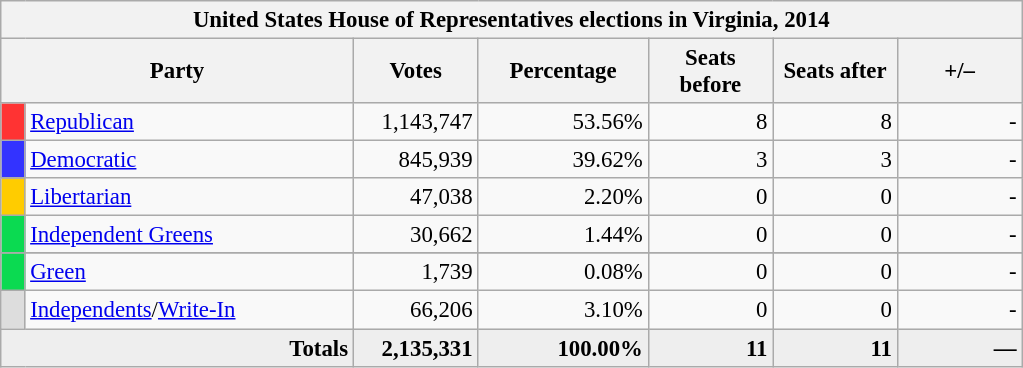<table class="wikitable" style="font-size: 95%;">
<tr>
<th colspan="7">United States House of Representatives elections in Virginia, 2014</th>
</tr>
<tr>
<th colspan=2 style="width: 15em">Party</th>
<th style="width: 5em">Votes</th>
<th style="width: 7em">Percentage</th>
<th style="width: 5em">Seats before</th>
<th style="width: 5em">Seats after</th>
<th style="width: 5em">+/–</th>
</tr>
<tr>
<th style="background-color:#FF3333; width: 3px"></th>
<td style="width: 130px"><a href='#'>Republican</a></td>
<td align="right">1,143,747</td>
<td align="right">53.56%</td>
<td align="right">8</td>
<td align="right">8</td>
<td align="right">-</td>
</tr>
<tr>
<th style="background-color:#3333FF; width: 3px"></th>
<td style="width: 130px"><a href='#'>Democratic</a></td>
<td align="right">845,939</td>
<td align="right">39.62%</td>
<td align="right">3</td>
<td align="right">3</td>
<td align="right">-</td>
</tr>
<tr>
<th style="background-color:#FFCC00; width: 3px"></th>
<td style="width: 130px"><a href='#'>Libertarian</a></td>
<td align="right">47,038</td>
<td align="right">2.20%</td>
<td align="right">0</td>
<td align="right">0</td>
<td align="right">-</td>
</tr>
<tr>
<th style="background-color:#0BDA51; width: 3px"></th>
<td style="width: 130px"><a href='#'>Independent Greens</a></td>
<td align="right">30,662</td>
<td align="right">1.44%</td>
<td align="right">0</td>
<td align="right">0</td>
<td align="right">-</td>
</tr>
<tr>
</tr>
<tr>
<th style="background-color:#0BDA51; width: 3px"></th>
<td style="width: 130px"><a href='#'>Green</a></td>
<td align="right">1,739</td>
<td align="right">0.08%</td>
<td align="right">0</td>
<td align="right">0</td>
<td align="right">-</td>
</tr>
<tr>
<th style="background-color:#DDDDDD; width: 3px"></th>
<td style="width: 130px"><a href='#'>Independents</a>/<a href='#'>Write-In</a></td>
<td align="right">66,206</td>
<td align="right">3.10%</td>
<td align="right">0</td>
<td align="right">0</td>
<td align="right">-</td>
</tr>
<tr bgcolor="#EEEEEE">
<td colspan="2" align="right"><strong>Totals</strong></td>
<td align="right"><strong>2,135,331</strong></td>
<td align="right"><strong>100.00%</strong></td>
<td align="right"><strong>11</strong></td>
<td align="right"><strong>11</strong></td>
<td align="right"><strong>—</strong></td>
</tr>
</table>
